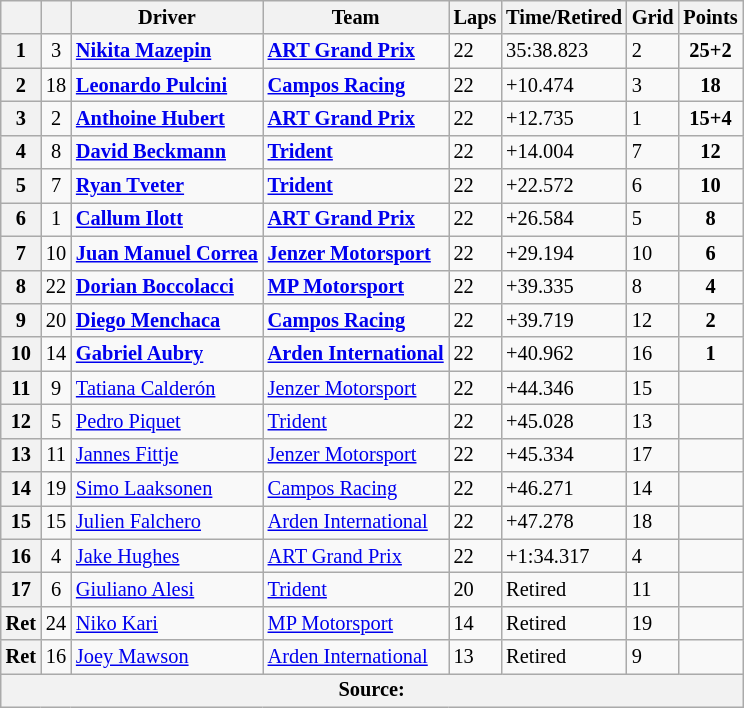<table class="wikitable" style="font-size: 85%;">
<tr>
<th></th>
<th></th>
<th>Driver</th>
<th>Team</th>
<th>Laps</th>
<th>Time/Retired</th>
<th>Grid</th>
<th>Points</th>
</tr>
<tr>
<th>1</th>
<td align="center">3</td>
<td><strong> <a href='#'>Nikita Mazepin</a></strong></td>
<td><strong><a href='#'>ART Grand Prix</a></strong></td>
<td>22</td>
<td>35:38.823</td>
<td>2</td>
<td align="center"><strong>25+2</strong></td>
</tr>
<tr>
<th>2</th>
<td align="center">18</td>
<td><strong> <a href='#'>Leonardo Pulcini</a></strong></td>
<td><strong><a href='#'>Campos Racing</a></strong></td>
<td>22</td>
<td>+10.474</td>
<td>3</td>
<td align="center"><strong>18</strong></td>
</tr>
<tr>
<th>3</th>
<td align="center">2</td>
<td><strong> <a href='#'>Anthoine Hubert</a></strong></td>
<td><strong><a href='#'>ART Grand Prix</a></strong></td>
<td>22</td>
<td>+12.735</td>
<td>1</td>
<td align="center"><strong>15+4</strong></td>
</tr>
<tr>
<th>4</th>
<td align="center">8</td>
<td><strong> <a href='#'>David Beckmann</a></strong></td>
<td><strong><a href='#'>Trident</a></strong></td>
<td>22</td>
<td>+14.004</td>
<td>7</td>
<td align="center"><strong>12</strong></td>
</tr>
<tr>
<th>5</th>
<td align="center">7</td>
<td><strong> <a href='#'>Ryan Tveter</a></strong></td>
<td><strong><a href='#'>Trident</a></strong></td>
<td>22</td>
<td>+22.572</td>
<td>6</td>
<td align="center"><strong>10</strong></td>
</tr>
<tr>
<th>6</th>
<td align="center">1</td>
<td><strong> <a href='#'>Callum Ilott</a></strong></td>
<td><strong><a href='#'>ART Grand Prix</a></strong></td>
<td>22</td>
<td>+26.584</td>
<td>5</td>
<td align="center"><strong>8</strong></td>
</tr>
<tr>
<th>7</th>
<td align="center">10</td>
<td><strong> <a href='#'>Juan Manuel Correa</a></strong></td>
<td><strong><a href='#'>Jenzer Motorsport</a></strong></td>
<td>22</td>
<td>+29.194</td>
<td>10</td>
<td align="center"><strong>6</strong></td>
</tr>
<tr>
<th>8</th>
<td align="center">22</td>
<td><strong> <a href='#'>Dorian Boccolacci</a></strong></td>
<td><strong><a href='#'>MP Motorsport</a></strong></td>
<td>22</td>
<td>+39.335</td>
<td>8</td>
<td align="center"><strong>4</strong></td>
</tr>
<tr>
<th>9</th>
<td align="center">20</td>
<td><strong> <a href='#'>Diego Menchaca</a></strong></td>
<td><strong><a href='#'>Campos Racing</a></strong></td>
<td>22</td>
<td>+39.719</td>
<td>12</td>
<td align="center"><strong>2</strong></td>
</tr>
<tr>
<th>10</th>
<td align="center">14</td>
<td><strong> <a href='#'>Gabriel Aubry</a></strong></td>
<td><strong><a href='#'>Arden International</a></strong></td>
<td>22</td>
<td>+40.962</td>
<td>16</td>
<td align="center"><strong>1</strong></td>
</tr>
<tr>
<th>11</th>
<td align="center">9</td>
<td> <a href='#'>Tatiana Calderón</a></td>
<td><a href='#'>Jenzer Motorsport</a></td>
<td>22</td>
<td>+44.346</td>
<td>15</td>
<td></td>
</tr>
<tr>
<th>12</th>
<td align="center">5</td>
<td> <a href='#'>Pedro Piquet</a></td>
<td><a href='#'>Trident</a></td>
<td>22</td>
<td>+45.028</td>
<td>13</td>
<td></td>
</tr>
<tr>
<th>13</th>
<td align="center">11</td>
<td> <a href='#'>Jannes Fittje</a></td>
<td><a href='#'>Jenzer Motorsport</a></td>
<td>22</td>
<td>+45.334</td>
<td>17</td>
<td></td>
</tr>
<tr>
<th>14</th>
<td align="center">19</td>
<td> <a href='#'>Simo Laaksonen</a></td>
<td><a href='#'>Campos Racing</a></td>
<td>22</td>
<td>+46.271</td>
<td>14</td>
<td></td>
</tr>
<tr>
<th>15</th>
<td align="center">15</td>
<td> <a href='#'>Julien Falchero</a></td>
<td><a href='#'>Arden International</a></td>
<td>22</td>
<td>+47.278</td>
<td>18</td>
<td></td>
</tr>
<tr>
<th>16</th>
<td align="center">4</td>
<td> <a href='#'>Jake Hughes</a></td>
<td><a href='#'>ART Grand Prix</a></td>
<td>22</td>
<td>+1:34.317</td>
<td>4</td>
<td></td>
</tr>
<tr>
<th>17</th>
<td align="center">6</td>
<td> <a href='#'>Giuliano Alesi</a></td>
<td><a href='#'>Trident</a></td>
<td>20</td>
<td>Retired</td>
<td>11</td>
<td></td>
</tr>
<tr>
<th>Ret</th>
<td align="center">24</td>
<td> <a href='#'>Niko Kari</a></td>
<td><a href='#'>MP Motorsport</a></td>
<td>14</td>
<td>Retired</td>
<td>19</td>
<td></td>
</tr>
<tr>
<th>Ret</th>
<td align="center">16</td>
<td> <a href='#'>Joey Mawson</a></td>
<td><a href='#'>Arden International</a></td>
<td>13</td>
<td>Retired</td>
<td>9</td>
<td></td>
</tr>
<tr>
<th colspan="8">Source:</th>
</tr>
</table>
